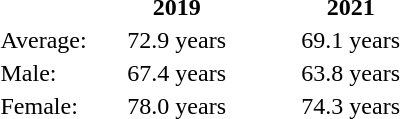<table style="text-align: center;">
<tr>
<th></th>
<th style="width:7em;">2019</th>
<th style="width:7em;">2021</th>
</tr>
<tr>
<td style="text-align: left;">Average:</td>
<td>72.9 years</td>
<td>69.1 years</td>
</tr>
<tr>
<td style="text-align: left;">Male:</td>
<td>67.4 years</td>
<td>63.8 years</td>
</tr>
<tr>
<td style="text-align: left;">Female:</td>
<td>78.0 years</td>
<td>74.3 years</td>
</tr>
</table>
